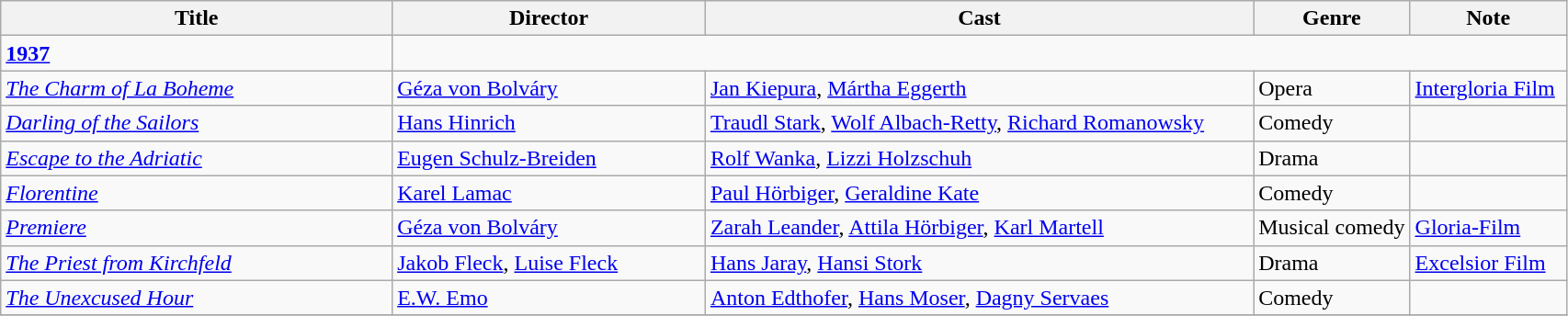<table class="wikitable">
<tr>
<th width=25%>Title</th>
<th width=20%>Director</th>
<th width=35%>Cast</th>
<th width=10%>Genre</th>
<th width=15%>Note</th>
</tr>
<tr>
<td><strong><a href='#'>1937</a></strong></td>
</tr>
<tr>
<td><em><a href='#'>The Charm of La Boheme</a></em></td>
<td><a href='#'>Géza von Bolváry</a></td>
<td><a href='#'>Jan Kiepura</a>, <a href='#'>Mártha Eggerth</a></td>
<td>Opera</td>
<td><a href='#'>Intergloria Film</a></td>
</tr>
<tr>
<td><em><a href='#'>Darling of the Sailors</a></em></td>
<td><a href='#'>Hans Hinrich</a></td>
<td><a href='#'>Traudl Stark</a>, <a href='#'>Wolf Albach-Retty</a>, <a href='#'>Richard Romanowsky</a></td>
<td>Comedy</td>
<td></td>
</tr>
<tr>
<td><em><a href='#'>Escape to the Adriatic</a></em></td>
<td><a href='#'>Eugen Schulz-Breiden</a></td>
<td><a href='#'>Rolf Wanka</a>, <a href='#'>Lizzi Holzschuh</a></td>
<td>Drama</td>
<td></td>
</tr>
<tr>
<td><em><a href='#'>Florentine</a></em></td>
<td><a href='#'>Karel Lamac</a></td>
<td><a href='#'>Paul Hörbiger</a>, <a href='#'>Geraldine Kate</a></td>
<td>Comedy</td>
<td></td>
</tr>
<tr>
<td><em><a href='#'>Premiere</a></em></td>
<td><a href='#'>Géza von Bolváry</a></td>
<td><a href='#'>Zarah Leander</a>, <a href='#'>Attila Hörbiger</a>, <a href='#'>Karl Martell</a></td>
<td>Musical comedy</td>
<td><a href='#'>Gloria-Film</a></td>
</tr>
<tr>
<td><em><a href='#'>The Priest from Kirchfeld</a></em></td>
<td><a href='#'>Jakob Fleck</a>, <a href='#'>Luise Fleck</a></td>
<td><a href='#'>Hans Jaray</a>, <a href='#'>Hansi Stork</a></td>
<td>Drama</td>
<td><a href='#'>Excelsior Film</a></td>
</tr>
<tr>
<td><em><a href='#'>The Unexcused Hour</a></em></td>
<td><a href='#'>E.W. Emo</a></td>
<td><a href='#'>Anton Edthofer</a>, <a href='#'>Hans Moser</a>, <a href='#'>Dagny Servaes</a></td>
<td>Comedy</td>
<td></td>
</tr>
<tr>
</tr>
</table>
